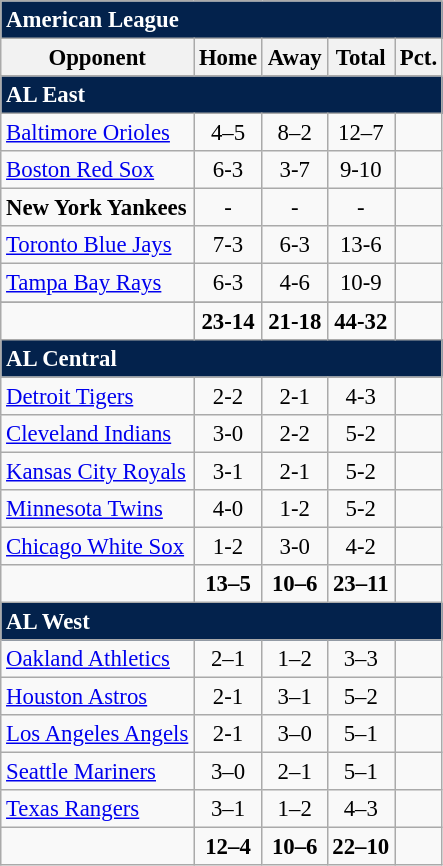<table class="wikitable" style="font-size: 95%; text-align: center">
<tr>
<td colspan="7" style="text-align:left; background:#03224c;color:#fff"><strong>American League</strong></td>
</tr>
<tr>
<th>Opponent</th>
<th>Home</th>
<th>Away</th>
<th>Total</th>
<th>Pct.</th>
</tr>
<tr>
<td colspan="7" style="text-align:left; background:#03224c;color:#fff"><strong>AL East</strong></td>
</tr>
<tr>
<td style="text-align:left"><a href='#'>Baltimore Orioles</a></td>
<td>4–5</td>
<td>8–2</td>
<td>12–7</td>
<td></td>
</tr>
<tr>
<td style="text-align:left"><a href='#'>Boston Red Sox</a></td>
<td>6-3</td>
<td>3-7</td>
<td>9-10</td>
<td></td>
</tr>
<tr>
<td style="text-align:left"><strong>New York Yankees</strong></td>
<td>-</td>
<td>-</td>
<td>-</td>
<td></td>
</tr>
<tr>
<td style="text-align:left"><a href='#'>Toronto Blue Jays</a></td>
<td>7-3</td>
<td>6-3</td>
<td>13-6</td>
<td></td>
</tr>
<tr>
<td style="text-align:left"><a href='#'>Tampa Bay Rays</a></td>
<td>6-3</td>
<td>4-6</td>
<td>10-9</td>
<td></td>
</tr>
<tr>
</tr>
<tr style="font-weight:bold">
<td></td>
<td>23-14</td>
<td>21-18</td>
<td>44-32</td>
<td></td>
</tr>
<tr>
<td colspan="7" style="text-align:left; background:#03224c;color:#fff"><strong>AL Central</strong></td>
</tr>
<tr>
<td style="text-align:left"><a href='#'>Detroit Tigers</a></td>
<td>2-2</td>
<td>2-1</td>
<td>4-3</td>
<td></td>
</tr>
<tr>
<td style="text-align:left"><a href='#'>Cleveland Indians</a></td>
<td>3-0</td>
<td>2-2</td>
<td>5-2</td>
<td></td>
</tr>
<tr>
<td style="text-align:left"><a href='#'>Kansas City Royals</a></td>
<td>3-1</td>
<td>2-1</td>
<td>5-2</td>
<td></td>
</tr>
<tr>
<td style="text-align:left"><a href='#'>Minnesota Twins</a></td>
<td>4-0</td>
<td>1-2</td>
<td>5-2</td>
<td></td>
</tr>
<tr>
<td style="text-align:left"><a href='#'>Chicago White Sox</a></td>
<td>1-2</td>
<td>3-0</td>
<td>4-2</td>
<td></td>
</tr>
<tr style="font-weight:bold">
<td></td>
<td>13–5</td>
<td>10–6</td>
<td>23–11</td>
<td></td>
</tr>
<tr>
<td colspan="7" style="text-align:left; background:#03224c;color:#fff"><strong>AL West</strong></td>
</tr>
<tr>
<td style="text-align:left"><a href='#'>Oakland Athletics</a></td>
<td>2–1</td>
<td>1–2</td>
<td>3–3</td>
<td></td>
</tr>
<tr>
<td style="text-align:left"><a href='#'>Houston Astros</a></td>
<td>2-1</td>
<td>3–1</td>
<td>5–2</td>
<td></td>
</tr>
<tr>
<td style="text-align:left"><a href='#'>Los Angeles Angels</a></td>
<td>2-1</td>
<td>3–0</td>
<td>5–1</td>
<td></td>
</tr>
<tr>
<td style="text-align:left"><a href='#'>Seattle Mariners</a></td>
<td>3–0</td>
<td>2–1</td>
<td>5–1</td>
<td></td>
</tr>
<tr>
<td style="text-align:left"><a href='#'>Texas Rangers</a></td>
<td>3–1</td>
<td>1–2</td>
<td>4–3</td>
<td></td>
</tr>
<tr style="font-weight:bold">
<td></td>
<td>12–4</td>
<td>10–6</td>
<td>22–10</td>
<td></td>
</tr>
</table>
